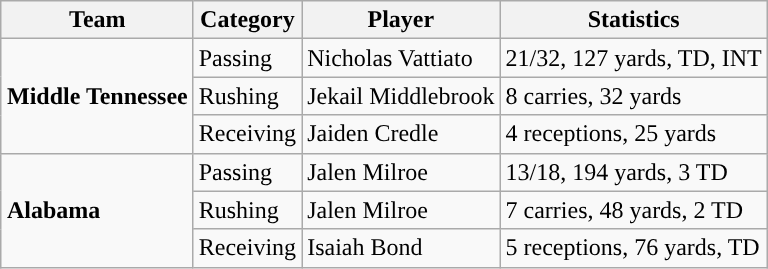<table class="wikitable" style="float: right;">
<tr>
<th>Team</th>
<th>Category</th>
<th>Player</th>
<th>Statistics</th>
</tr>
<tr>
<td rowspan=3><strong>Middle Tennessee</strong></td>
<td>Passing</td>
<td>Nicholas Vattiato</td>
<td>21/32, 127 yards, TD, INT</td>
</tr>
<tr>
<td>Rushing</td>
<td>Jekail Middlebrook</td>
<td>8 carries, 32 yards</td>
</tr>
<tr>
<td>Receiving</td>
<td>Jaiden Credle</td>
<td>4 receptions, 25 yards</td>
</tr>
<tr>
<td rowspan=3><strong>Alabama</strong></td>
<td>Passing</td>
<td>Jalen Milroe</td>
<td>13/18, 194 yards, 3 TD</td>
</tr>
<tr>
<td>Rushing</td>
<td>Jalen Milroe</td>
<td>7 carries, 48 yards, 2 TD</td>
</tr>
<tr>
<td>Receiving</td>
<td>Isaiah Bond</td>
<td>5 receptions, 76 yards, TD</td>
</tr>
</table>
